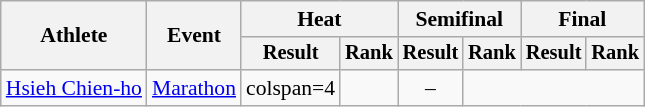<table class="wikitable" style="font-size:90%">
<tr>
<th rowspan="2">Athlete</th>
<th rowspan="2">Event</th>
<th colspan="2">Heat</th>
<th colspan="2">Semifinal</th>
<th colspan="2">Final</th>
</tr>
<tr style="font-size:95%">
<th>Result</th>
<th>Rank</th>
<th>Result</th>
<th>Rank</th>
<th>Result</th>
<th>Rank</th>
</tr>
<tr style=text-align:center>
<td style=text-align:left><a href='#'>Hsieh Chien-ho</a></td>
<td style=text-align:left><a href='#'>Marathon</a></td>
<td>colspan=4</td>
<td></td>
<td>–</td>
</tr>
</table>
